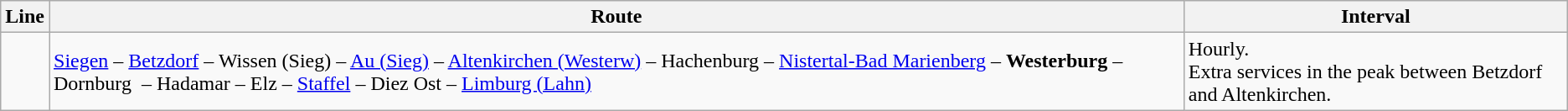<table class="wikitable">
<tr>
<th>Line</th>
<th>Route</th>
<th>Interval</th>
</tr>
<tr>
<td></td>
<td><a href='#'>Siegen</a> – <a href='#'>Betzdorf</a> – Wissen (Sieg) – <a href='#'>Au (Sieg)</a> – <a href='#'>Altenkirchen (Westerw)</a> – Hachenburg – <a href='#'>Nistertal-Bad Marienberg</a> – <strong>Westerburg</strong> – Dornburg  – Hadamar – Elz – <a href='#'>Staffel</a> – Diez Ost – <a href='#'>Limburg (Lahn)</a></td>
<td>Hourly.<br>Extra services in the peak between Betzdorf and Altenkirchen.</td>
</tr>
</table>
